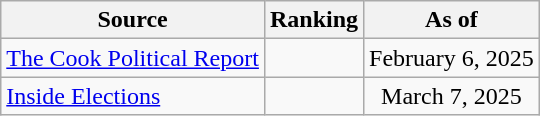<table class="wikitable" style="text-align:center">
<tr>
<th>Source</th>
<th>Ranking</th>
<th>As of</th>
</tr>
<tr>
<td align=left><a href='#'>The Cook Political Report</a></td>
<td></td>
<td>February 6, 2025</td>
</tr>
<tr>
<td align=left><a href='#'>Inside Elections</a></td>
<td></td>
<td>March 7, 2025</td>
</tr>
</table>
